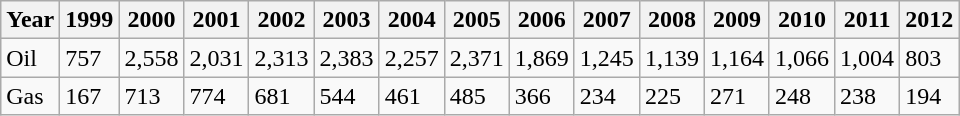<table class="wikitable">
<tr>
<th>Year</th>
<th>1999</th>
<th>2000</th>
<th>2001</th>
<th>2002</th>
<th>2003</th>
<th>2004</th>
<th>2005</th>
<th>2006</th>
<th>2007</th>
<th>2008</th>
<th>2009</th>
<th>2010</th>
<th>2011</th>
<th>2012</th>
</tr>
<tr>
<td>Oil</td>
<td>757</td>
<td>2,558</td>
<td>2,031</td>
<td>2,313</td>
<td>2,383</td>
<td>2,257</td>
<td>2,371</td>
<td>1,869</td>
<td>1,245</td>
<td>1,139</td>
<td>1,164</td>
<td>1,066</td>
<td>1,004</td>
<td>803</td>
</tr>
<tr>
<td>Gas</td>
<td>167</td>
<td>713</td>
<td>774</td>
<td>681</td>
<td>544</td>
<td>461</td>
<td>485</td>
<td>366</td>
<td>234</td>
<td>225</td>
<td>271</td>
<td>248</td>
<td>238</td>
<td>194</td>
</tr>
</table>
